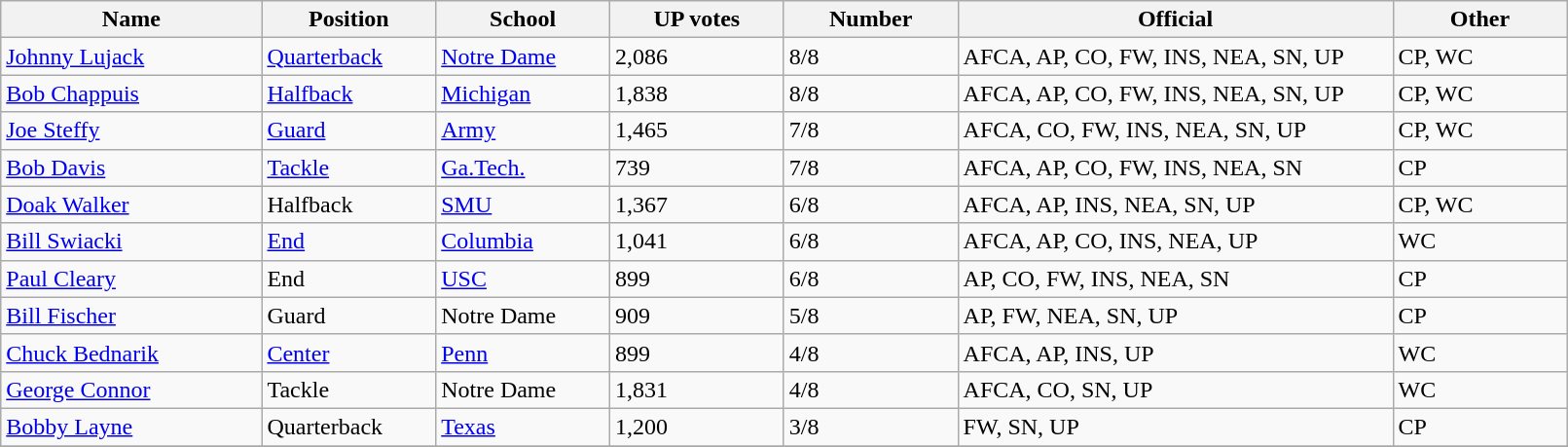<table class="wikitable sortable">
<tr>
<th bgcolor="#DDDDFF" width="15%">Name</th>
<th bgcolor="#DDDDFF" width="10%">Position</th>
<th bgcolor="#DDDDFF" width="10%">School</th>
<th bgcolor="#DDDDFF" width="10%">UP votes</th>
<th bgcolor="#DDDDFF" width="10%">Number</th>
<th bgcolor="#DDDDFF" width="25%">Official</th>
<th bgcolor="#DDDDFF" width="10%">Other</th>
</tr>
<tr align="left">
<td><a href='#'>Johnny Lujack</a></td>
<td><a href='#'>Quarterback</a></td>
<td><a href='#'>Notre Dame</a></td>
<td>2,086</td>
<td>8/8</td>
<td>AFCA, AP, CO, FW, INS, NEA, SN, UP</td>
<td>CP, WC</td>
</tr>
<tr align="left">
<td><a href='#'>Bob Chappuis</a></td>
<td><a href='#'>Halfback</a></td>
<td><a href='#'>Michigan</a></td>
<td>1,838</td>
<td>8/8</td>
<td>AFCA, AP, CO, FW, INS, NEA, SN, UP</td>
<td>CP, WC</td>
</tr>
<tr align="left">
<td><a href='#'>Joe Steffy</a></td>
<td><a href='#'>Guard</a></td>
<td><a href='#'>Army</a></td>
<td>1,465</td>
<td>7/8</td>
<td>AFCA, CO, FW, INS, NEA, SN, UP</td>
<td>CP, WC</td>
</tr>
<tr align="left">
<td><a href='#'>Bob Davis</a></td>
<td><a href='#'>Tackle</a></td>
<td><a href='#'>Ga.Tech.</a></td>
<td>739</td>
<td>7/8</td>
<td>AFCA, AP, CO, FW, INS, NEA, SN</td>
<td>CP</td>
</tr>
<tr align="left">
<td><a href='#'>Doak Walker</a></td>
<td>Halfback</td>
<td><a href='#'>SMU</a></td>
<td>1,367</td>
<td>6/8</td>
<td>AFCA, AP, INS, NEA, SN, UP</td>
<td>CP, WC</td>
</tr>
<tr align="left">
<td><a href='#'>Bill Swiacki</a></td>
<td><a href='#'>End</a></td>
<td><a href='#'>Columbia</a></td>
<td>1,041</td>
<td>6/8</td>
<td>AFCA, AP, CO, INS, NEA, UP</td>
<td>WC</td>
</tr>
<tr align="left">
<td><a href='#'>Paul Cleary</a></td>
<td>End</td>
<td><a href='#'>USC</a></td>
<td>899</td>
<td>6/8</td>
<td>AP, CO, FW, INS, NEA, SN</td>
<td>CP</td>
</tr>
<tr align="left">
<td><a href='#'>Bill Fischer</a></td>
<td>Guard</td>
<td>Notre Dame</td>
<td>909</td>
<td>5/8</td>
<td>AP, FW, NEA, SN, UP</td>
<td>CP</td>
</tr>
<tr align="left">
<td><a href='#'>Chuck Bednarik</a></td>
<td><a href='#'>Center</a></td>
<td><a href='#'>Penn</a></td>
<td>899</td>
<td>4/8</td>
<td>AFCA, AP, INS, UP</td>
<td>WC</td>
</tr>
<tr align="left">
<td><a href='#'>George Connor</a></td>
<td>Tackle</td>
<td>Notre Dame</td>
<td>1,831</td>
<td>4/8</td>
<td>AFCA, CO, SN, UP</td>
<td>WC</td>
</tr>
<tr align="left">
<td><a href='#'>Bobby Layne</a></td>
<td>Quarterback</td>
<td><a href='#'>Texas</a></td>
<td>1,200</td>
<td>3/8</td>
<td>FW, SN, UP</td>
<td>CP</td>
</tr>
<tr align="left">
</tr>
</table>
